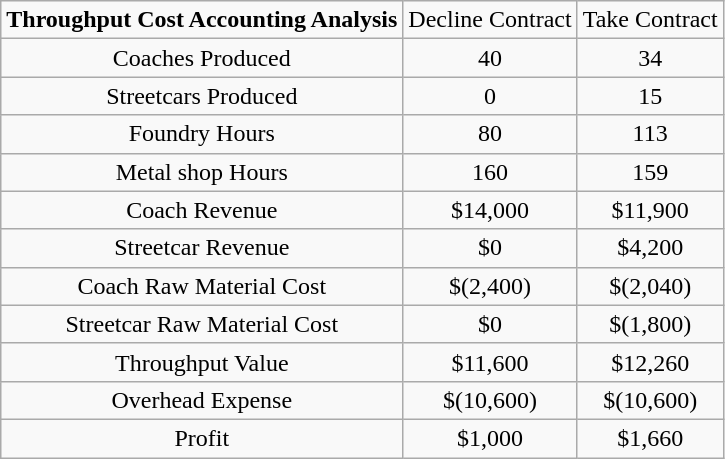<table class="wikitable" style="text-align:center">
<tr>
<td><strong> Throughput Cost Accounting Analysis </strong></td>
<td>Decline Contract</td>
<td>Take Contract</td>
</tr>
<tr>
<td>Coaches Produced</td>
<td>40</td>
<td>34</td>
</tr>
<tr>
<td>Streetcars Produced</td>
<td>0</td>
<td>15</td>
</tr>
<tr>
<td>Foundry Hours</td>
<td>80</td>
<td>113</td>
</tr>
<tr>
<td>Metal shop Hours</td>
<td>160</td>
<td>159</td>
</tr>
<tr>
<td>Coach Revenue</td>
<td>$14,000</td>
<td>$11,900</td>
</tr>
<tr>
<td>Streetcar Revenue</td>
<td>$0</td>
<td>$4,200</td>
</tr>
<tr>
<td>Coach Raw Material Cost</td>
<td>$(2,400)</td>
<td>$(2,040)</td>
</tr>
<tr>
<td>Streetcar Raw Material Cost</td>
<td>$0</td>
<td>$(1,800)</td>
</tr>
<tr>
<td>Throughput Value</td>
<td>$11,600</td>
<td>$12,260</td>
</tr>
<tr>
<td>Overhead Expense</td>
<td>$(10,600)</td>
<td>$(10,600)</td>
</tr>
<tr>
<td>Profit</td>
<td>$1,000</td>
<td>$1,660</td>
</tr>
</table>
